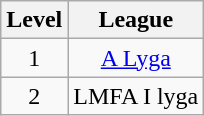<table class="wikitable" style="text-align:center;">
<tr>
<th>Level</th>
<th colspan=2>League</th>
</tr>
<tr>
<td>1</td>
<td colspan=2><a href='#'>A Lyga</a></td>
</tr>
<tr>
<td>2</td>
<td>LMFA I lyga</td>
</tr>
</table>
